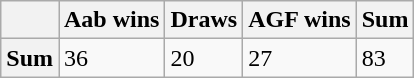<table class="wikitable">
<tr>
<th></th>
<th>Aab wins</th>
<th>Draws</th>
<th>AGF wins</th>
<th>Sum</th>
</tr>
<tr>
<th>Sum</th>
<td>36</td>
<td>20</td>
<td>27</td>
<td>83</td>
</tr>
</table>
